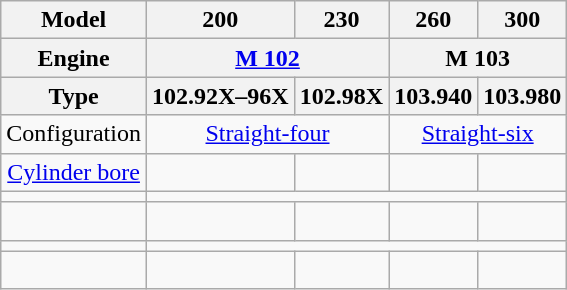<table class=wikitable style="text-align:center">
<tr>
<th>Model</th>
<th>200</th>
<th>230</th>
<th>260</th>
<th>300</th>
</tr>
<tr>
<th>Engine</th>
<th colspan=2><a href='#'>M 102</a></th>
<th colspan=2>M 103</th>
</tr>
<tr>
<th>Type</th>
<th>102.92X–96X</th>
<th>102.98X</th>
<th>103.940</th>
<th>103.980</th>
</tr>
<tr>
<td>Configuration</td>
<td colspan=2><a href='#'>Straight-four</a></td>
<td colspan=2><a href='#'>Straight-six</a></td>
</tr>
<tr>
<td><a href='#'>Cylinder bore</a></td>
<td></td>
<td></td>
<td></td>
<td></td>
</tr>
<tr>
<td></td>
<td colspan=4></td>
</tr>
<tr>
<td></td>
<td><br></td>
<td><br></td>
<td><br></td>
<td><br></td>
</tr>
<tr>
<td></td>
<td colspan=4></td>
</tr>
<tr>
<td></td>
<td><br></td>
<td><br></td>
<td><br></td>
<td><br></td>
</tr>
</table>
